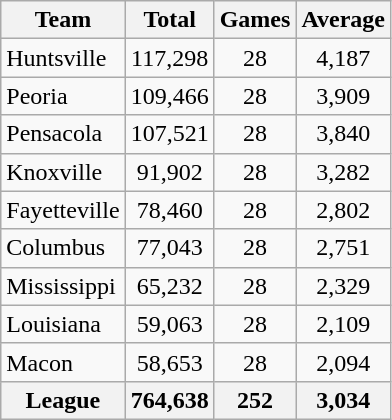<table class="wikitable" style="text-align:center">
<tr>
<th>Team</th>
<th>Total</th>
<th>Games</th>
<th>Average</th>
</tr>
<tr>
<td align=left>Huntsville</td>
<td>117,298</td>
<td>28</td>
<td>4,187</td>
</tr>
<tr>
<td align=left>Peoria</td>
<td>109,466</td>
<td>28</td>
<td>3,909</td>
</tr>
<tr>
<td align=left>Pensacola</td>
<td>107,521</td>
<td>28</td>
<td>3,840</td>
</tr>
<tr>
<td align=left>Knoxville</td>
<td>91,902</td>
<td>28</td>
<td>3,282</td>
</tr>
<tr>
<td align=left>Fayetteville</td>
<td>78,460</td>
<td>28</td>
<td>2,802</td>
</tr>
<tr>
<td align=left>Columbus</td>
<td>77,043</td>
<td>28</td>
<td>2,751</td>
</tr>
<tr>
<td align=left>Mississippi</td>
<td>65,232</td>
<td>28</td>
<td>2,329</td>
</tr>
<tr>
<td align=left>Louisiana</td>
<td>59,063</td>
<td>28</td>
<td>2,109</td>
</tr>
<tr>
<td align=left>Macon</td>
<td>58,653</td>
<td>28</td>
<td>2,094</td>
</tr>
<tr>
<th align=left>League</th>
<th>764,638</th>
<th>252</th>
<th>3,034</th>
</tr>
</table>
